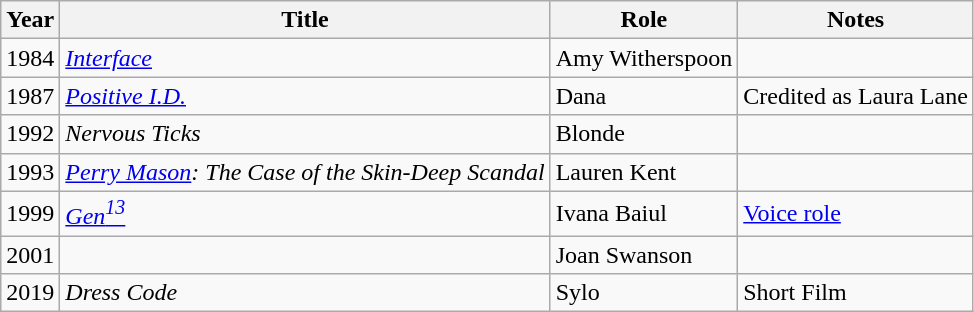<table class="wikitable sortable">
<tr>
<th>Year</th>
<th>Title</th>
<th>Role</th>
<th class = "unsortable">Notes</th>
</tr>
<tr>
<td>1984</td>
<td><em><a href='#'>Interface</a></em></td>
<td>Amy Witherspoon</td>
<td></td>
</tr>
<tr>
<td>1987</td>
<td><em><a href='#'>Positive I.D.</a></em></td>
<td>Dana</td>
<td>Credited as Laura Lane</td>
</tr>
<tr>
<td>1992</td>
<td><em>Nervous Ticks</em></td>
<td>Blonde</td>
<td></td>
</tr>
<tr>
<td>1993</td>
<td><em><a href='#'>Perry Mason</a>: The Case of the Skin-Deep Scandal</em></td>
<td>Lauren Kent</td>
<td></td>
</tr>
<tr>
<td>1999</td>
<td><em><a href='#'>Gen<sup>13</sup></a></em></td>
<td>Ivana Baiul</td>
<td><a href='#'>Voice role</a></td>
</tr>
<tr>
<td>2001</td>
<td><em></em></td>
<td>Joan Swanson</td>
<td></td>
</tr>
<tr>
<td>2019</td>
<td><em>Dress Code</em></td>
<td>Sylo</td>
<td>Short Film</td>
</tr>
</table>
